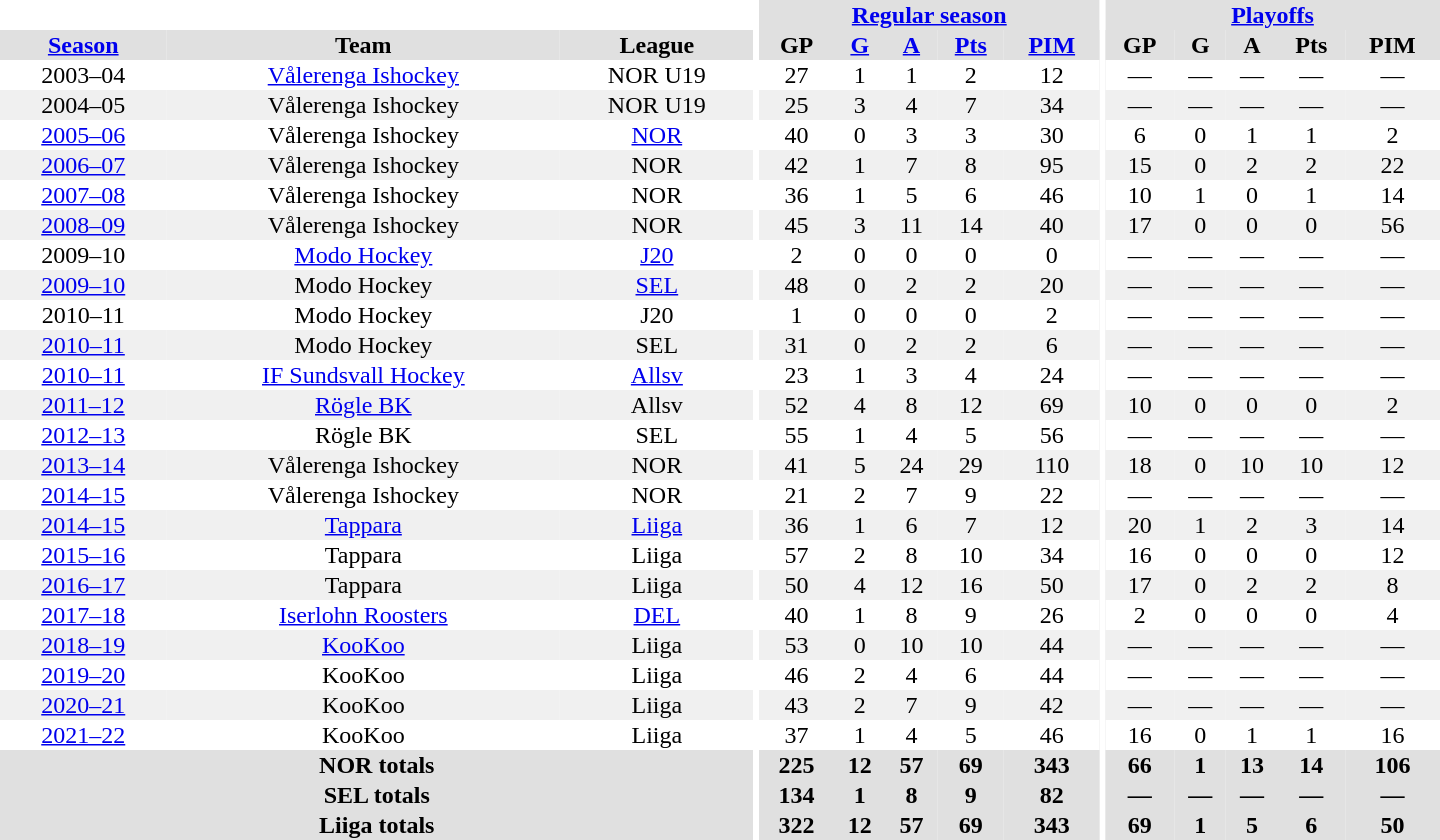<table border="0" cellpadding="1" cellspacing="0" style="text-align:center; width:60em">
<tr bgcolor="#e0e0e0">
<th colspan="3" bgcolor="#ffffff"></th>
<th rowspan="99" bgcolor="#ffffff"></th>
<th colspan="5"><a href='#'>Regular season</a></th>
<th rowspan="99" bgcolor="#ffffff"></th>
<th colspan="5"><a href='#'>Playoffs</a></th>
</tr>
<tr bgcolor="#e0e0e0">
<th><a href='#'>Season</a></th>
<th>Team</th>
<th>League</th>
<th>GP</th>
<th><a href='#'>G</a></th>
<th><a href='#'>A</a></th>
<th><a href='#'>Pts</a></th>
<th><a href='#'>PIM</a></th>
<th>GP</th>
<th>G</th>
<th>A</th>
<th>Pts</th>
<th>PIM</th>
</tr>
<tr>
<td>2003–04</td>
<td><a href='#'>Vålerenga Ishockey</a></td>
<td>NOR U19</td>
<td>27</td>
<td>1</td>
<td>1</td>
<td>2</td>
<td>12</td>
<td>—</td>
<td>—</td>
<td>—</td>
<td>—</td>
<td>—</td>
</tr>
<tr bgcolor="#f0f0f0">
<td>2004–05</td>
<td>Vålerenga Ishockey</td>
<td>NOR U19</td>
<td>25</td>
<td>3</td>
<td>4</td>
<td>7</td>
<td>34</td>
<td>—</td>
<td>—</td>
<td>—</td>
<td>—</td>
<td>—</td>
</tr>
<tr>
<td><a href='#'>2005–06</a></td>
<td>Vålerenga Ishockey</td>
<td><a href='#'>NOR</a></td>
<td>40</td>
<td>0</td>
<td>3</td>
<td>3</td>
<td>30</td>
<td>6</td>
<td>0</td>
<td>1</td>
<td>1</td>
<td>2</td>
</tr>
<tr bgcolor="#f0f0f0">
<td><a href='#'>2006–07</a></td>
<td>Vålerenga Ishockey</td>
<td>NOR</td>
<td>42</td>
<td>1</td>
<td>7</td>
<td>8</td>
<td>95</td>
<td>15</td>
<td>0</td>
<td>2</td>
<td>2</td>
<td>22</td>
</tr>
<tr>
<td><a href='#'>2007–08</a></td>
<td>Vålerenga Ishockey</td>
<td>NOR</td>
<td>36</td>
<td>1</td>
<td>5</td>
<td>6</td>
<td>46</td>
<td>10</td>
<td>1</td>
<td>0</td>
<td>1</td>
<td>14</td>
</tr>
<tr bgcolor="#f0f0f0">
<td><a href='#'>2008–09</a></td>
<td>Vålerenga Ishockey</td>
<td>NOR</td>
<td>45</td>
<td>3</td>
<td>11</td>
<td>14</td>
<td>40</td>
<td>17</td>
<td>0</td>
<td>0</td>
<td>0</td>
<td>56</td>
</tr>
<tr>
<td>2009–10</td>
<td><a href='#'>Modo Hockey</a></td>
<td><a href='#'>J20</a></td>
<td>2</td>
<td>0</td>
<td>0</td>
<td>0</td>
<td>0</td>
<td>—</td>
<td>—</td>
<td>—</td>
<td>—</td>
<td>—</td>
</tr>
<tr bgcolor="#f0f0f0">
<td><a href='#'>2009–10</a></td>
<td>Modo Hockey</td>
<td><a href='#'>SEL</a></td>
<td>48</td>
<td>0</td>
<td>2</td>
<td>2</td>
<td>20</td>
<td>—</td>
<td>—</td>
<td>—</td>
<td>—</td>
<td>—</td>
</tr>
<tr>
<td>2010–11</td>
<td>Modo Hockey</td>
<td>J20</td>
<td>1</td>
<td>0</td>
<td>0</td>
<td>0</td>
<td>2</td>
<td>—</td>
<td>—</td>
<td>—</td>
<td>—</td>
<td>—</td>
</tr>
<tr bgcolor="#f0f0f0">
<td><a href='#'>2010–11</a></td>
<td>Modo Hockey</td>
<td>SEL</td>
<td>31</td>
<td>0</td>
<td>2</td>
<td>2</td>
<td>6</td>
<td>—</td>
<td>—</td>
<td>—</td>
<td>—</td>
<td>—</td>
</tr>
<tr>
<td><a href='#'>2010–11</a></td>
<td><a href='#'>IF Sundsvall Hockey</a></td>
<td><a href='#'>Allsv</a></td>
<td>23</td>
<td>1</td>
<td>3</td>
<td>4</td>
<td>24</td>
<td>—</td>
<td>—</td>
<td>—</td>
<td>—</td>
<td>—</td>
</tr>
<tr bgcolor="#f0f0f0">
<td><a href='#'>2011–12</a></td>
<td><a href='#'>Rögle BK</a></td>
<td>Allsv</td>
<td>52</td>
<td>4</td>
<td>8</td>
<td>12</td>
<td>69</td>
<td>10</td>
<td>0</td>
<td>0</td>
<td>0</td>
<td>2</td>
</tr>
<tr>
<td><a href='#'>2012–13</a></td>
<td>Rögle BK</td>
<td>SEL</td>
<td>55</td>
<td>1</td>
<td>4</td>
<td>5</td>
<td>56</td>
<td>—</td>
<td>—</td>
<td>—</td>
<td>—</td>
<td>—</td>
</tr>
<tr bgcolor="#f0f0f0">
<td><a href='#'>2013–14</a></td>
<td>Vålerenga Ishockey</td>
<td>NOR</td>
<td>41</td>
<td>5</td>
<td>24</td>
<td>29</td>
<td>110</td>
<td>18</td>
<td>0</td>
<td>10</td>
<td>10</td>
<td>12</td>
</tr>
<tr>
<td><a href='#'>2014–15</a></td>
<td>Vålerenga Ishockey</td>
<td>NOR</td>
<td>21</td>
<td>2</td>
<td>7</td>
<td>9</td>
<td>22</td>
<td>—</td>
<td>—</td>
<td>—</td>
<td>—</td>
<td>—</td>
</tr>
<tr bgcolor="#f0f0f0">
<td><a href='#'>2014–15</a></td>
<td><a href='#'>Tappara</a></td>
<td><a href='#'>Liiga</a></td>
<td>36</td>
<td>1</td>
<td>6</td>
<td>7</td>
<td>12</td>
<td>20</td>
<td>1</td>
<td>2</td>
<td>3</td>
<td>14</td>
</tr>
<tr>
<td><a href='#'>2015–16</a></td>
<td>Tappara</td>
<td>Liiga</td>
<td>57</td>
<td>2</td>
<td>8</td>
<td>10</td>
<td>34</td>
<td>16</td>
<td>0</td>
<td>0</td>
<td>0</td>
<td>12</td>
</tr>
<tr bgcolor="#f0f0f0">
<td><a href='#'>2016–17</a></td>
<td>Tappara</td>
<td>Liiga</td>
<td>50</td>
<td>4</td>
<td>12</td>
<td>16</td>
<td>50</td>
<td>17</td>
<td>0</td>
<td>2</td>
<td>2</td>
<td>8</td>
</tr>
<tr>
<td><a href='#'>2017–18</a></td>
<td><a href='#'>Iserlohn Roosters</a></td>
<td><a href='#'>DEL</a></td>
<td>40</td>
<td>1</td>
<td>8</td>
<td>9</td>
<td>26</td>
<td>2</td>
<td>0</td>
<td>0</td>
<td>0</td>
<td>4</td>
</tr>
<tr bgcolor="#f0f0f0">
<td><a href='#'>2018–19</a></td>
<td><a href='#'>KooKoo</a></td>
<td>Liiga</td>
<td>53</td>
<td>0</td>
<td>10</td>
<td>10</td>
<td>44</td>
<td>—</td>
<td>—</td>
<td>—</td>
<td>—</td>
<td>—</td>
</tr>
<tr>
<td><a href='#'>2019–20</a></td>
<td>KooKoo</td>
<td>Liiga</td>
<td>46</td>
<td>2</td>
<td>4</td>
<td>6</td>
<td>44</td>
<td>—</td>
<td>—</td>
<td>—</td>
<td>—</td>
<td>—</td>
</tr>
<tr bgcolor="#f0f0f0">
<td><a href='#'>2020–21</a></td>
<td>KooKoo</td>
<td>Liiga</td>
<td>43</td>
<td>2</td>
<td>7</td>
<td>9</td>
<td>42</td>
<td>—</td>
<td>—</td>
<td>—</td>
<td>—</td>
<td>—</td>
</tr>
<tr>
<td><a href='#'>2021–22</a></td>
<td>KooKoo</td>
<td>Liiga</td>
<td>37</td>
<td>1</td>
<td>4</td>
<td>5</td>
<td>46</td>
<td>16</td>
<td>0</td>
<td>1</td>
<td>1</td>
<td>16</td>
</tr>
<tr bgcolor="#e0e0e0">
<th colspan="3">NOR totals</th>
<th>225</th>
<th>12</th>
<th>57</th>
<th>69</th>
<th>343</th>
<th>66</th>
<th>1</th>
<th>13</th>
<th>14</th>
<th>106</th>
</tr>
<tr bgcolor="#e0e0e0">
<th colspan="3">SEL totals</th>
<th>134</th>
<th>1</th>
<th>8</th>
<th>9</th>
<th>82</th>
<th>—</th>
<th>—</th>
<th>—</th>
<th>—</th>
<th>—</th>
</tr>
<tr bgcolor="#e0e0e0">
<th colspan="3">Liiga totals</th>
<th>322</th>
<th>12</th>
<th>57</th>
<th>69</th>
<th>343</th>
<th>69</th>
<th>1</th>
<th>5</th>
<th>6</th>
<th>50</th>
</tr>
</table>
